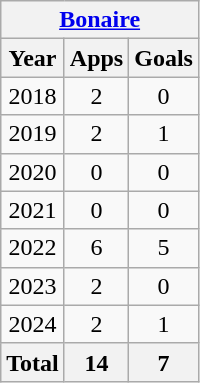<table class="wikitable" style="text-align:center">
<tr>
<th colspan=3><a href='#'>Bonaire</a></th>
</tr>
<tr>
<th>Year</th>
<th>Apps</th>
<th>Goals</th>
</tr>
<tr>
<td>2018</td>
<td>2</td>
<td>0</td>
</tr>
<tr>
<td>2019</td>
<td>2</td>
<td>1</td>
</tr>
<tr>
<td>2020</td>
<td>0</td>
<td>0</td>
</tr>
<tr>
<td>2021</td>
<td>0</td>
<td>0</td>
</tr>
<tr>
<td>2022</td>
<td>6</td>
<td>5</td>
</tr>
<tr>
<td>2023</td>
<td>2</td>
<td>0</td>
</tr>
<tr>
<td>2024</td>
<td>2</td>
<td>1</td>
</tr>
<tr>
<th>Total</th>
<th>14</th>
<th>7</th>
</tr>
</table>
